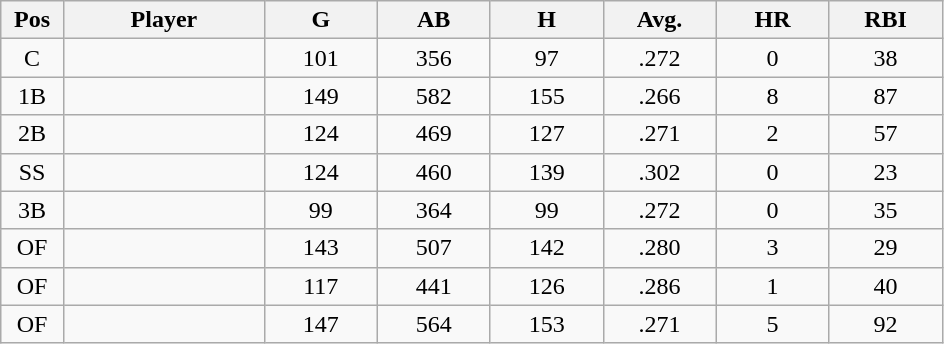<table class="wikitable sortable">
<tr>
<th bgcolor="#DDDDFF" width="5%">Pos</th>
<th bgcolor="#DDDDFF" width="16%">Player</th>
<th bgcolor="#DDDDFF" width="9%">G</th>
<th bgcolor="#DDDDFF" width="9%">AB</th>
<th bgcolor="#DDDDFF" width="9%">H</th>
<th bgcolor="#DDDDFF" width="9%">Avg.</th>
<th bgcolor="#DDDDFF" width="9%">HR</th>
<th bgcolor="#DDDDFF" width="9%">RBI</th>
</tr>
<tr align="center">
<td>C</td>
<td></td>
<td>101</td>
<td>356</td>
<td>97</td>
<td>.272</td>
<td>0</td>
<td>38</td>
</tr>
<tr align="center">
<td>1B</td>
<td></td>
<td>149</td>
<td>582</td>
<td>155</td>
<td>.266</td>
<td>8</td>
<td>87</td>
</tr>
<tr align="center">
<td>2B</td>
<td></td>
<td>124</td>
<td>469</td>
<td>127</td>
<td>.271</td>
<td>2</td>
<td>57</td>
</tr>
<tr align="center">
<td>SS</td>
<td></td>
<td>124</td>
<td>460</td>
<td>139</td>
<td>.302</td>
<td>0</td>
<td>23</td>
</tr>
<tr align="center">
<td>3B</td>
<td></td>
<td>99</td>
<td>364</td>
<td>99</td>
<td>.272</td>
<td>0</td>
<td>35</td>
</tr>
<tr align="center">
<td>OF</td>
<td></td>
<td>143</td>
<td>507</td>
<td>142</td>
<td>.280</td>
<td>3</td>
<td>29</td>
</tr>
<tr align="center">
<td>OF</td>
<td></td>
<td>117</td>
<td>441</td>
<td>126</td>
<td>.286</td>
<td>1</td>
<td>40</td>
</tr>
<tr align="center">
<td>OF</td>
<td></td>
<td>147</td>
<td>564</td>
<td>153</td>
<td>.271</td>
<td>5</td>
<td>92</td>
</tr>
</table>
